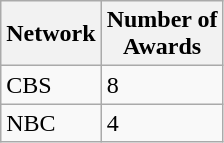<table class="wikitable">
<tr>
<th>Network</th>
<th>Number of<br>Awards</th>
</tr>
<tr>
<td>CBS</td>
<td>8</td>
</tr>
<tr>
<td>NBC</td>
<td>4</td>
</tr>
</table>
